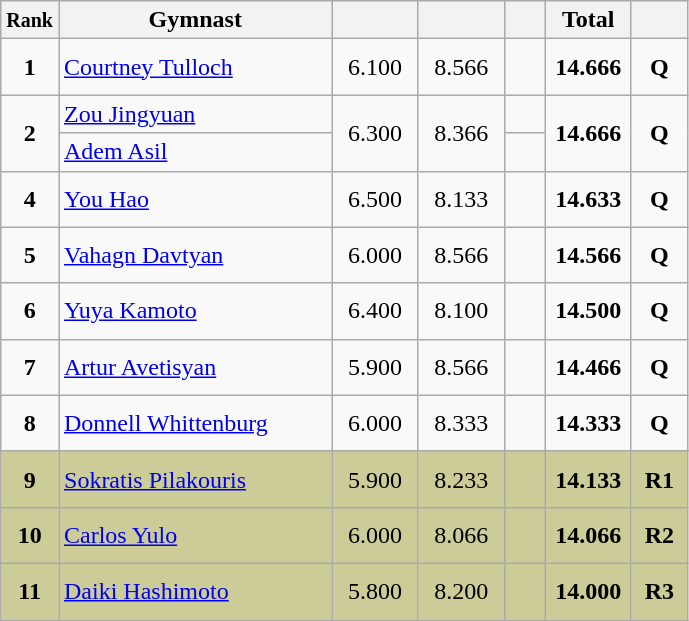<table class="wikitable sortable" style="text-align:center;">
<tr>
<th scope="col" style="width:15px;"><small>Rank</small></th>
<th scope="col" style="width:175px;">Gymnast</th>
<th scope="col" style="width:50px;"><small></small></th>
<th scope="col" style="width:50px;"><small></small></th>
<th scope="col" style="width:20px;"><small></small></th>
<th scope="col" style="width:50px;">Total</th>
<th scope="col" style="width:30px;"><small></small></th>
</tr>
<tr>
<td scope="row" style="text-align:center"><strong>1</strong></td>
<td style="height:30px; text-align:left;"> <a href='#'>Courtney Tulloch</a></td>
<td>6.100</td>
<td>8.566</td>
<td></td>
<td><strong>14.666</strong></td>
<td><strong>Q</strong></td>
</tr>
<tr>
<td rowspan=2 scope="row" style="text-align:center"><strong>2</strong></td>
<td style=text-align:left;"> <a href='#'>Zou Jingyuan</a></td>
<td rowspan=2>6.300</td>
<td rowspan=2>8.366</td>
<td></td>
<td rowspan=2><strong>14.666</strong></td>
<td rowspan=2><strong>Q</strong></td>
</tr>
<tr>
<td style=text-align:left;"> <a href='#'>Adem Asil</a></td>
</tr>
<tr>
<td scope="row" style="text-align:center"><strong>4</strong></td>
<td style="height:30px; text-align:left;"> <a href='#'>You Hao</a></td>
<td>6.500</td>
<td>8.133</td>
<td></td>
<td><strong>14.633</strong></td>
<td><strong>Q</strong></td>
</tr>
<tr>
<td scope="row" style="text-align:center"><strong>5</strong></td>
<td style="height:30px; text-align:left;"> <a href='#'>Vahagn Davtyan</a></td>
<td>6.000</td>
<td>8.566</td>
<td></td>
<td><strong>14.566</strong></td>
<td><strong>Q</strong></td>
</tr>
<tr>
<td scope="row" style="text-align:center"><strong>6</strong></td>
<td style="height:30px; text-align:left;"> <a href='#'>Yuya Kamoto</a></td>
<td>6.400</td>
<td>8.100</td>
<td></td>
<td><strong>14.500</strong></td>
<td><strong>Q</strong></td>
</tr>
<tr>
<td scope="row" style="text-align:center"><strong>7</strong></td>
<td style="height:30px; text-align:left;"> <a href='#'>Artur Avetisyan</a></td>
<td>5.900</td>
<td>8.566</td>
<td></td>
<td><strong>14.466</strong></td>
<td><strong>Q</strong></td>
</tr>
<tr>
<td scope="row" style="text-align:center"><strong>8</strong></td>
<td style="height:30px; text-align:left;"> <a href='#'>Donnell Whittenburg</a></td>
<td>6.000</td>
<td>8.333</td>
<td></td>
<td><strong>14.333</strong></td>
<td><strong>Q</strong></td>
</tr>
<tr>
</tr>
<tr style="background:#cccc99;">
<td scope="row" style="text-align:center"><strong>9</strong></td>
<td style="height:30px; text-align:left;"> <a href='#'>Sokratis Pilakouris</a></td>
<td>5.900</td>
<td>8.233</td>
<td></td>
<td><strong>14.133</strong></td>
<td><strong>R1</strong></td>
</tr>
<tr style="background:#cccc99;">
<td scope="row" style="text-align:center"><strong>10</strong></td>
<td style="height:30px; text-align:left;"> <a href='#'>Carlos Yulo</a></td>
<td>6.000</td>
<td>8.066</td>
<td></td>
<td><strong>14.066</strong></td>
<td><strong>R2</strong></td>
</tr>
<tr style="background:#cccc99;">
<td scope="row" style="text-align:center"><strong>11</strong></td>
<td style="height:30px; text-align:left;"> <a href='#'>Daiki Hashimoto</a></td>
<td>5.800</td>
<td>8.200</td>
<td></td>
<td><strong>14.000</strong></td>
<td><strong>R3</strong></td>
</tr>
</table>
